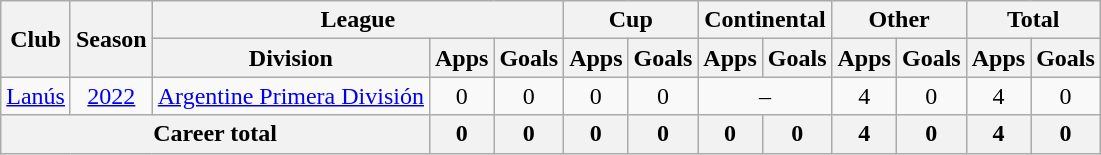<table class="wikitable" style="text-align: center">
<tr>
<th rowspan="2">Club</th>
<th rowspan="2">Season</th>
<th colspan="3">League</th>
<th colspan="2">Cup</th>
<th colspan="2">Continental</th>
<th colspan="2">Other</th>
<th colspan="2">Total</th>
</tr>
<tr>
<th>Division</th>
<th>Apps</th>
<th>Goals</th>
<th>Apps</th>
<th>Goals</th>
<th>Apps</th>
<th>Goals</th>
<th>Apps</th>
<th>Goals</th>
<th>Apps</th>
<th>Goals</th>
</tr>
<tr>
<td><a href='#'>Lanús</a></td>
<td><a href='#'>2022</a></td>
<td><a href='#'>Argentine Primera División</a></td>
<td>0</td>
<td>0</td>
<td>0</td>
<td>0</td>
<td colspan="2">–</td>
<td>4</td>
<td>0</td>
<td>4</td>
<td>0</td>
</tr>
<tr>
<th colspan=3>Career total</th>
<th>0</th>
<th>0</th>
<th>0</th>
<th>0</th>
<th>0</th>
<th>0</th>
<th>4</th>
<th>0</th>
<th>4</th>
<th>0</th>
</tr>
</table>
